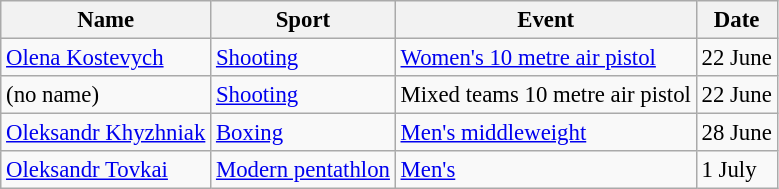<table class="wikitable sortable" style="font-size: 95%;">
<tr>
<th>Name</th>
<th>Sport</th>
<th>Event</th>
<th>Date</th>
</tr>
<tr>
<td><a href='#'>Olena Kostevych</a></td>
<td><a href='#'>Shooting</a></td>
<td><a href='#'>Women's 10 metre air pistol</a></td>
<td>22 June</td>
</tr>
<tr>
<td>(no name)</td>
<td><a href='#'>Shooting</a></td>
<td>Mixed teams 10 metre air pistol</td>
<td>22 June</td>
</tr>
<tr>
<td><a href='#'>Oleksandr Khyzhniak</a></td>
<td><a href='#'>Boxing</a></td>
<td><a href='#'>Men's middleweight</a></td>
<td>28 June</td>
</tr>
<tr>
<td><a href='#'>Oleksandr Tovkai</a></td>
<td><a href='#'>Modern pentathlon</a></td>
<td><a href='#'>Men's</a></td>
<td>1 July</td>
</tr>
</table>
